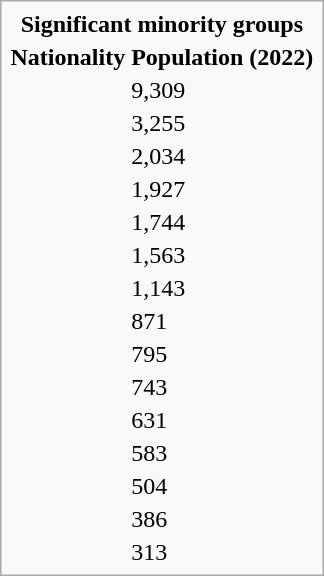<table class="infobox" style="float:center;">
<tr>
<td style="text-align:center;" colspan="2"><strong>Significant minority groups</strong></td>
</tr>
<tr>
<th>Nationality</th>
<th>Population (2022)</th>
</tr>
<tr>
<td></td>
<td>9,309</td>
</tr>
<tr>
<td></td>
<td>3,255</td>
</tr>
<tr>
<td></td>
<td>2,034</td>
</tr>
<tr>
<td></td>
<td>1,927</td>
</tr>
<tr>
<td></td>
<td>1,744</td>
</tr>
<tr>
<td></td>
<td>1,563</td>
</tr>
<tr>
<td></td>
<td>1,143</td>
</tr>
<tr>
<td></td>
<td>871</td>
</tr>
<tr>
<td></td>
<td>795</td>
</tr>
<tr>
<td></td>
<td>743</td>
</tr>
<tr>
<td></td>
<td>631</td>
</tr>
<tr>
<td></td>
<td>583</td>
</tr>
<tr>
<td></td>
<td>504</td>
</tr>
<tr>
<td></td>
<td>386</td>
</tr>
<tr>
<td></td>
<td>313</td>
</tr>
</table>
